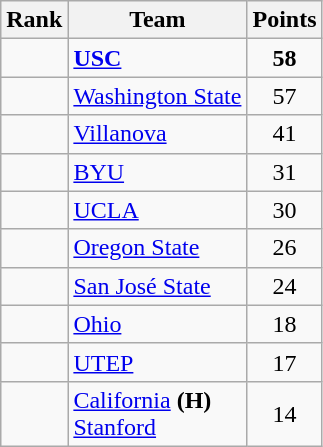<table class="wikitable sortable" style="text-align:center">
<tr>
<th>Rank</th>
<th>Team</th>
<th>Points</th>
</tr>
<tr>
<td></td>
<td align="left"><strong><a href='#'>USC</a></strong></td>
<td><strong>58</strong></td>
</tr>
<tr>
<td></td>
<td align="left"><a href='#'>Washington State</a></td>
<td>57</td>
</tr>
<tr>
<td></td>
<td align="left"><a href='#'>Villanova</a></td>
<td>41</td>
</tr>
<tr>
<td></td>
<td align="left"><a href='#'>BYU</a></td>
<td>31</td>
</tr>
<tr>
<td></td>
<td align="left"><a href='#'>UCLA</a></td>
<td>30</td>
</tr>
<tr>
<td></td>
<td align="left"><a href='#'>Oregon State</a></td>
<td>26</td>
</tr>
<tr>
<td></td>
<td align="left"><a href='#'>San José State</a></td>
<td>24</td>
</tr>
<tr>
<td></td>
<td align="left"><a href='#'>Ohio</a></td>
<td>18</td>
</tr>
<tr>
<td></td>
<td align="left"><a href='#'>UTEP</a></td>
<td>17</td>
</tr>
<tr>
<td></td>
<td align="left"><a href='#'>California</a> <strong>(H)</strong><br> <a href='#'>Stanford</a></td>
<td>14</td>
</tr>
</table>
